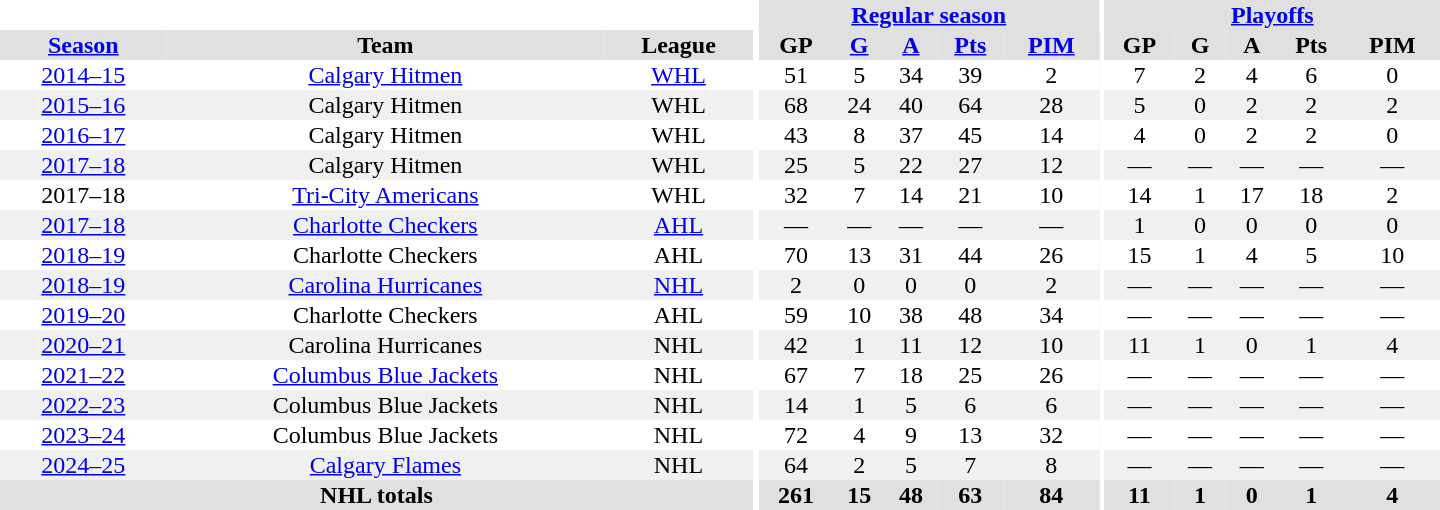<table border="0" cellpadding="1" cellspacing="0" style="text-align:center; width:60em">
<tr bgcolor="#e0e0e0">
<th colspan="3"  bgcolor="#ffffff"></th>
<th rowspan="98" bgcolor="#ffffff"></th>
<th colspan="5"><a href='#'>Regular season</a></th>
<th rowspan="98" bgcolor="#ffffff"></th>
<th colspan="5"><a href='#'>Playoffs</a></th>
</tr>
<tr bgcolor="#e0e0e0">
<th><a href='#'>Season</a></th>
<th>Team</th>
<th>League</th>
<th>GP</th>
<th><a href='#'>G</a></th>
<th><a href='#'>A</a></th>
<th><a href='#'>Pts</a></th>
<th><a href='#'>PIM</a></th>
<th>GP</th>
<th>G</th>
<th>A</th>
<th>Pts</th>
<th>PIM</th>
</tr>
<tr>
<td><a href='#'>2014–15</a></td>
<td><a href='#'>Calgary Hitmen</a></td>
<td><a href='#'>WHL</a></td>
<td>51</td>
<td>5</td>
<td>34</td>
<td>39</td>
<td>2</td>
<td>7</td>
<td>2</td>
<td>4</td>
<td>6</td>
<td>0</td>
</tr>
<tr bgcolor="#f0f0f0">
<td><a href='#'>2015–16</a></td>
<td>Calgary Hitmen</td>
<td>WHL</td>
<td>68</td>
<td>24</td>
<td>40</td>
<td>64</td>
<td>28</td>
<td>5</td>
<td>0</td>
<td>2</td>
<td>2</td>
<td>2</td>
</tr>
<tr>
<td><a href='#'>2016–17</a></td>
<td>Calgary Hitmen</td>
<td>WHL</td>
<td>43</td>
<td>8</td>
<td>37</td>
<td>45</td>
<td>14</td>
<td>4</td>
<td>0</td>
<td>2</td>
<td>2</td>
<td>0</td>
</tr>
<tr bgcolor="#f0f0f0">
<td><a href='#'>2017–18</a></td>
<td>Calgary Hitmen</td>
<td>WHL</td>
<td>25</td>
<td>5</td>
<td>22</td>
<td>27</td>
<td>12</td>
<td>—</td>
<td>—</td>
<td>—</td>
<td>—</td>
<td>—</td>
</tr>
<tr>
<td>2017–18</td>
<td><a href='#'>Tri-City Americans</a></td>
<td>WHL</td>
<td>32</td>
<td>7</td>
<td>14</td>
<td>21</td>
<td>10</td>
<td>14</td>
<td>1</td>
<td>17</td>
<td>18</td>
<td>2</td>
</tr>
<tr bgcolor="#f0f0f0">
<td><a href='#'>2017–18</a></td>
<td><a href='#'>Charlotte Checkers</a></td>
<td><a href='#'>AHL</a></td>
<td>—</td>
<td>—</td>
<td>—</td>
<td>—</td>
<td>—</td>
<td>1</td>
<td>0</td>
<td>0</td>
<td>0</td>
<td>0</td>
</tr>
<tr>
<td><a href='#'>2018–19</a></td>
<td>Charlotte Checkers</td>
<td>AHL</td>
<td>70</td>
<td>13</td>
<td>31</td>
<td>44</td>
<td>26</td>
<td>15</td>
<td>1</td>
<td>4</td>
<td>5</td>
<td>10</td>
</tr>
<tr bgcolor="#f0f0f0">
<td><a href='#'>2018–19</a></td>
<td><a href='#'>Carolina Hurricanes</a></td>
<td><a href='#'>NHL</a></td>
<td>2</td>
<td>0</td>
<td>0</td>
<td>0</td>
<td>2</td>
<td>—</td>
<td>—</td>
<td>—</td>
<td>—</td>
<td>—</td>
</tr>
<tr>
<td><a href='#'>2019–20</a></td>
<td>Charlotte Checkers</td>
<td>AHL</td>
<td>59</td>
<td>10</td>
<td>38</td>
<td>48</td>
<td>34</td>
<td>—</td>
<td>—</td>
<td>—</td>
<td>—</td>
<td>—</td>
</tr>
<tr bgcolor="#f0f0f0">
<td><a href='#'>2020–21</a></td>
<td>Carolina Hurricanes</td>
<td>NHL</td>
<td>42</td>
<td>1</td>
<td>11</td>
<td>12</td>
<td>10</td>
<td>11</td>
<td>1</td>
<td>0</td>
<td>1</td>
<td>4</td>
</tr>
<tr>
<td><a href='#'>2021–22</a></td>
<td><a href='#'>Columbus Blue Jackets</a></td>
<td>NHL</td>
<td>67</td>
<td>7</td>
<td>18</td>
<td>25</td>
<td>26</td>
<td>—</td>
<td>—</td>
<td>—</td>
<td>—</td>
<td>—</td>
</tr>
<tr bgcolor="#f0f0f0">
<td><a href='#'>2022–23</a></td>
<td>Columbus Blue Jackets</td>
<td>NHL</td>
<td>14</td>
<td>1</td>
<td>5</td>
<td>6</td>
<td>6</td>
<td>—</td>
<td>—</td>
<td>—</td>
<td>—</td>
<td>—</td>
</tr>
<tr>
<td><a href='#'>2023–24</a></td>
<td>Columbus Blue Jackets</td>
<td>NHL</td>
<td>72</td>
<td>4</td>
<td>9</td>
<td>13</td>
<td>32</td>
<td>—</td>
<td>—</td>
<td>—</td>
<td>—</td>
<td>—</td>
</tr>
<tr bgcolor="#f0f0f0">
<td><a href='#'>2024–25</a></td>
<td><a href='#'>Calgary Flames</a></td>
<td>NHL</td>
<td>64</td>
<td>2</td>
<td>5</td>
<td>7</td>
<td>8</td>
<td>—</td>
<td>—</td>
<td>—</td>
<td>—</td>
<td>—</td>
</tr>
<tr bgcolor="#e0e0e0">
<th colspan="3">NHL totals</th>
<th>261</th>
<th>15</th>
<th>48</th>
<th>63</th>
<th>84</th>
<th>11</th>
<th>1</th>
<th>0</th>
<th>1</th>
<th>4</th>
</tr>
</table>
